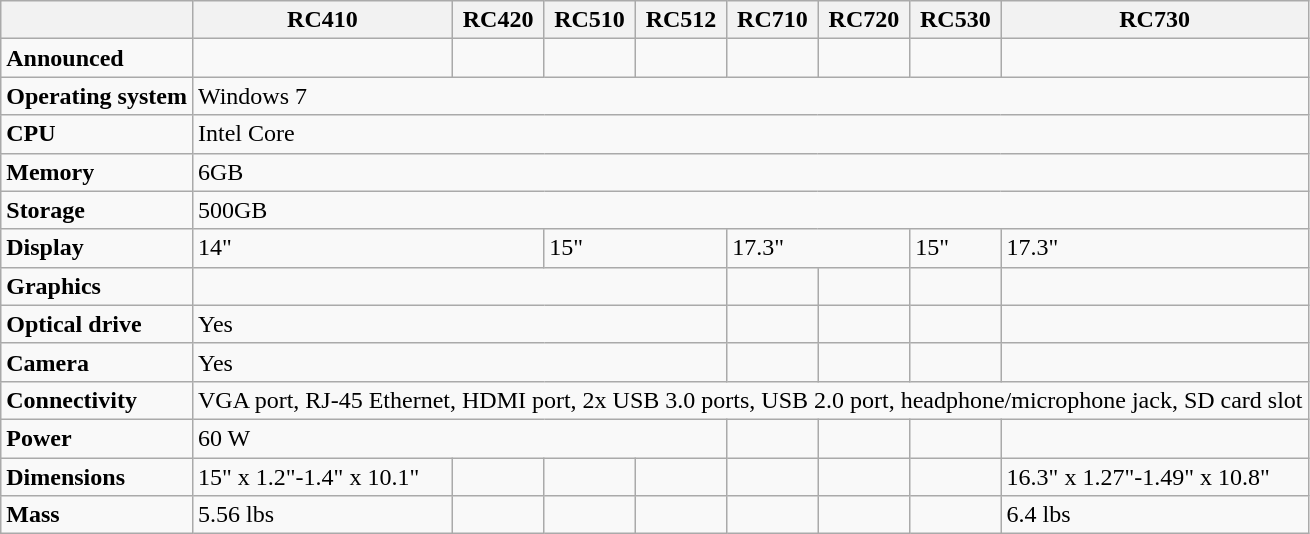<table class="wikitable">
<tr>
<th></th>
<th>RC410</th>
<th>RC420</th>
<th>RC510</th>
<th>RC512</th>
<th>RC710</th>
<th>RC720</th>
<th>RC530</th>
<th>RC730</th>
</tr>
<tr>
<td><strong>Announced</strong></td>
<td></td>
<td></td>
<td></td>
<td></td>
<td></td>
<td></td>
<td></td>
<td></td>
</tr>
<tr>
<td><strong>Operating system</strong></td>
<td colspan="8">Windows 7</td>
</tr>
<tr>
<td><strong>CPU</strong></td>
<td colspan="8">Intel Core</td>
</tr>
<tr>
<td><strong>Memory</strong></td>
<td colspan="8">6GB</td>
</tr>
<tr>
<td><strong>Storage</strong></td>
<td colspan="8">500GB</td>
</tr>
<tr>
<td><strong>Display</strong></td>
<td colspan="2">14"</td>
<td colspan="2">15"</td>
<td colspan="2">17.3"</td>
<td>15"</td>
<td>17.3"</td>
</tr>
<tr>
<td><strong>Graphics</strong></td>
<td colspan="4"></td>
<td></td>
<td></td>
<td></td>
<td></td>
</tr>
<tr>
<td><strong>Optical drive</strong></td>
<td colspan="4">Yes</td>
<td></td>
<td></td>
<td></td>
<td></td>
</tr>
<tr>
<td><strong>Camera</strong></td>
<td colspan="4">Yes</td>
<td></td>
<td></td>
<td></td>
<td></td>
</tr>
<tr>
<td><strong>Connectivity</strong></td>
<td colspan="8">VGA port, RJ-45 Ethernet, HDMI port, 2x USB 3.0 ports, USB 2.0 port, headphone/microphone jack, SD card slot</td>
</tr>
<tr>
<td><strong>Power</strong></td>
<td colspan="4">60 W</td>
<td></td>
<td></td>
<td></td>
<td></td>
</tr>
<tr>
<td><strong>Dimensions</strong></td>
<td>15" x 1.2"-1.4" x 10.1"</td>
<td></td>
<td></td>
<td></td>
<td></td>
<td></td>
<td></td>
<td>16.3" x 1.27"-1.49" x 10.8"</td>
</tr>
<tr>
<td><strong>Mass</strong></td>
<td>5.56 lbs</td>
<td></td>
<td></td>
<td></td>
<td></td>
<td></td>
<td></td>
<td>6.4 lbs</td>
</tr>
</table>
